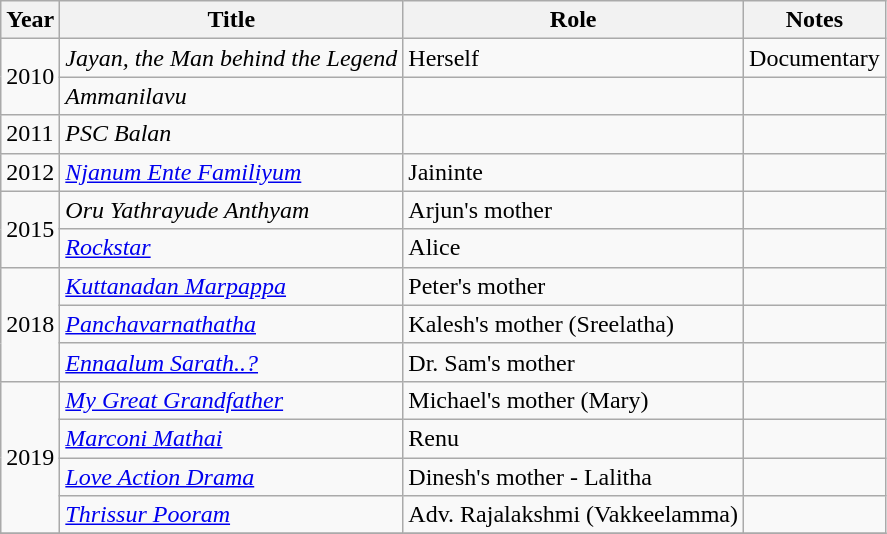<table class="wikitable sortable">
<tr>
<th scope="col">Year</th>
<th scope="col">Title</th>
<th scope="col">Role</th>
<th scope="col" class="unsortable">Notes</th>
</tr>
<tr>
<td rowspan=2>2010</td>
<td><em>Jayan, the Man behind the Legend</em></td>
<td>Herself</td>
<td>Documentary</td>
</tr>
<tr>
<td><em>Ammanilavu</em></td>
<td></td>
<td></td>
</tr>
<tr>
<td>2011</td>
<td><em>PSC Balan</em></td>
<td></td>
<td></td>
</tr>
<tr>
<td>2012</td>
<td><em><a href='#'>Njanum Ente Familiyum</a></em></td>
<td>Jaininte</td>
<td></td>
</tr>
<tr>
<td rowspan=2>2015</td>
<td><em>Oru Yathrayude Anthyam</em></td>
<td>Arjun's mother</td>
<td></td>
</tr>
<tr>
<td><em><a href='#'>Rockstar</a></em></td>
<td>Alice</td>
<td></td>
</tr>
<tr>
<td rowspan=3>2018</td>
<td><em><a href='#'>Kuttanadan Marpappa</a></em></td>
<td>Peter's mother</td>
<td></td>
</tr>
<tr>
<td><em><a href='#'>Panchavarnathatha</a></em></td>
<td>Kalesh's mother (Sreelatha)</td>
<td></td>
</tr>
<tr>
<td><em><a href='#'>Ennaalum Sarath..?</a></em></td>
<td>Dr. Sam's mother</td>
<td></td>
</tr>
<tr>
<td rowspan=4>2019</td>
<td><em><a href='#'>My Great Grandfather</a></em></td>
<td>Michael's mother (Mary)</td>
<td></td>
</tr>
<tr>
<td><em><a href='#'>Marconi Mathai</a></em></td>
<td>Renu</td>
<td></td>
</tr>
<tr>
<td><em><a href='#'>Love Action Drama</a></em></td>
<td>Dinesh's mother - Lalitha</td>
<td></td>
</tr>
<tr>
<td><em><a href='#'>Thrissur Pooram</a></em></td>
<td>Adv. Rajalakshmi (Vakkeelamma)</td>
<td></td>
</tr>
<tr>
</tr>
</table>
